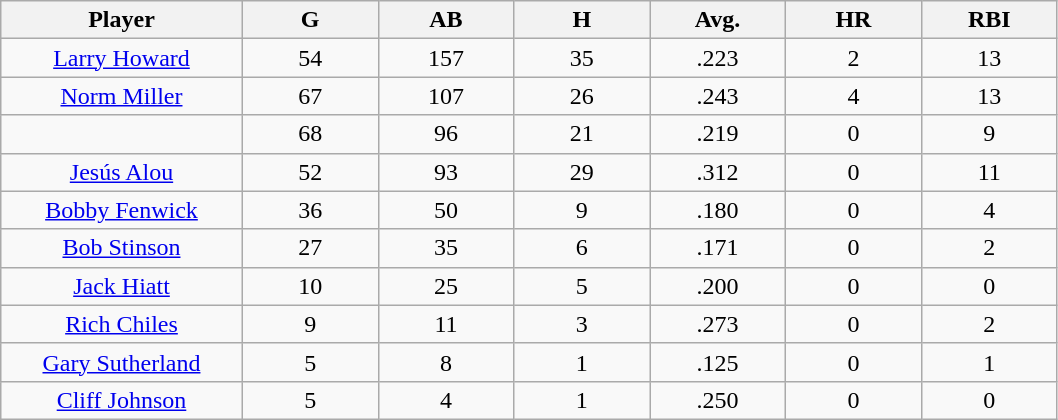<table class="wikitable sortable">
<tr>
<th bgcolor="#DDDDFF" width="16%">Player</th>
<th bgcolor="#DDDDFF" width="9%">G</th>
<th bgcolor="#DDDDFF" width="9%">AB</th>
<th bgcolor="#DDDDFF" width="9%">H</th>
<th bgcolor="#DDDDFF" width="9%">Avg.</th>
<th bgcolor="#DDDDFF" width="9%">HR</th>
<th bgcolor="#DDDDFF" width="9%">RBI</th>
</tr>
<tr align="center">
<td><a href='#'>Larry Howard</a></td>
<td>54</td>
<td>157</td>
<td>35</td>
<td>.223</td>
<td>2</td>
<td>13</td>
</tr>
<tr align=center>
<td><a href='#'>Norm Miller</a></td>
<td>67</td>
<td>107</td>
<td>26</td>
<td>.243</td>
<td>4</td>
<td>13</td>
</tr>
<tr align=center>
<td></td>
<td>68</td>
<td>96</td>
<td>21</td>
<td>.219</td>
<td>0</td>
<td>9</td>
</tr>
<tr align="center">
<td><a href='#'>Jesús Alou</a></td>
<td>52</td>
<td>93</td>
<td>29</td>
<td>.312</td>
<td>0</td>
<td>11</td>
</tr>
<tr align=center>
<td><a href='#'>Bobby Fenwick</a></td>
<td>36</td>
<td>50</td>
<td>9</td>
<td>.180</td>
<td>0</td>
<td>4</td>
</tr>
<tr align=center>
<td><a href='#'>Bob Stinson</a></td>
<td>27</td>
<td>35</td>
<td>6</td>
<td>.171</td>
<td>0</td>
<td>2</td>
</tr>
<tr align=center>
<td><a href='#'>Jack Hiatt</a></td>
<td>10</td>
<td>25</td>
<td>5</td>
<td>.200</td>
<td>0</td>
<td>0</td>
</tr>
<tr align=center>
<td><a href='#'>Rich Chiles</a></td>
<td>9</td>
<td>11</td>
<td>3</td>
<td>.273</td>
<td>0</td>
<td>2</td>
</tr>
<tr align=center>
<td><a href='#'>Gary Sutherland</a></td>
<td>5</td>
<td>8</td>
<td>1</td>
<td>.125</td>
<td>0</td>
<td>1</td>
</tr>
<tr align=center>
<td><a href='#'>Cliff Johnson</a></td>
<td>5</td>
<td>4</td>
<td>1</td>
<td>.250</td>
<td>0</td>
<td>0</td>
</tr>
</table>
